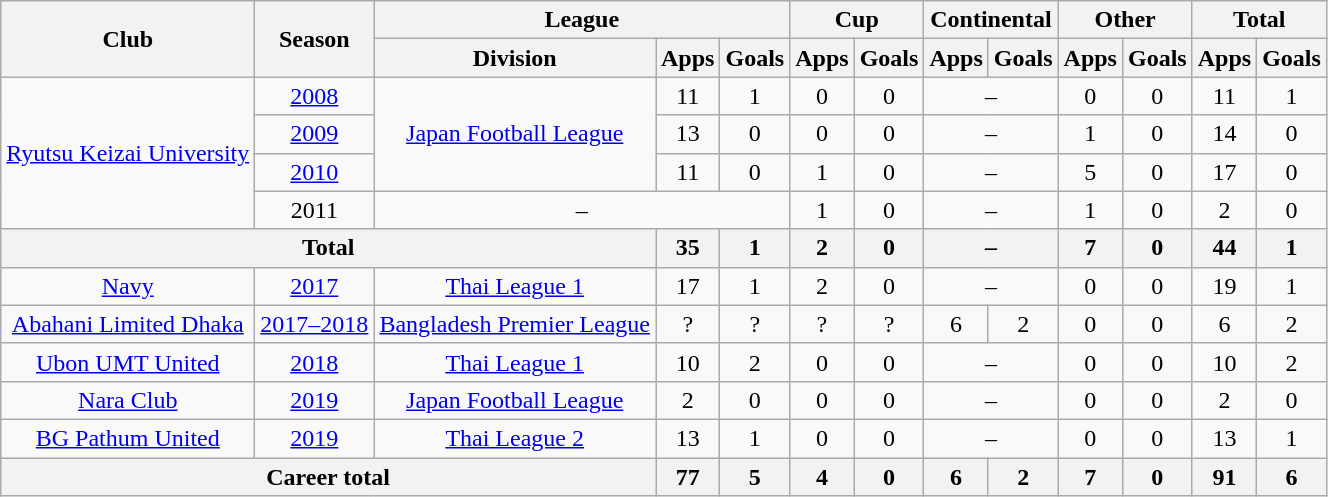<table class="wikitable" style="text-align: center">
<tr>
<th rowspan="2">Club</th>
<th rowspan="2">Season</th>
<th colspan="3">League</th>
<th colspan="2">Cup</th>
<th colspan="2">Continental</th>
<th colspan="2">Other</th>
<th colspan="2">Total</th>
</tr>
<tr>
<th>Division</th>
<th>Apps</th>
<th>Goals</th>
<th>Apps</th>
<th>Goals</th>
<th>Apps</th>
<th>Goals</th>
<th>Apps</th>
<th>Goals</th>
<th>Apps</th>
<th>Goals</th>
</tr>
<tr>
<td rowspan="4"><a href='#'>Ryutsu Keizai University</a></td>
<td><a href='#'>2008</a></td>
<td rowspan="3"><a href='#'>Japan Football League</a></td>
<td>11</td>
<td>1</td>
<td>0</td>
<td>0</td>
<td colspan="2">–</td>
<td>0</td>
<td>0</td>
<td>11</td>
<td>1</td>
</tr>
<tr>
<td><a href='#'>2009</a></td>
<td>13</td>
<td>0</td>
<td>0</td>
<td>0</td>
<td colspan="2">–</td>
<td>1</td>
<td>0</td>
<td>14</td>
<td>0</td>
</tr>
<tr>
<td><a href='#'>2010</a></td>
<td>11</td>
<td>0</td>
<td>1</td>
<td>0</td>
<td colspan="2">–</td>
<td>5</td>
<td>0</td>
<td>17</td>
<td>0</td>
</tr>
<tr>
<td>2011</td>
<td colspan="3">–</td>
<td>1</td>
<td>0</td>
<td colspan="2">–</td>
<td>1</td>
<td>0</td>
<td>2</td>
<td>0</td>
</tr>
<tr>
<th colspan="3"><strong>Total</strong></th>
<th>35</th>
<th>1</th>
<th>2</th>
<th>0</th>
<th colspan="2">–</th>
<th>7</th>
<th>0</th>
<th>44</th>
<th>1</th>
</tr>
<tr>
<td><a href='#'>Navy</a></td>
<td><a href='#'>2017</a></td>
<td><a href='#'>Thai League 1</a></td>
<td>17</td>
<td>1</td>
<td>2</td>
<td>0</td>
<td colspan="2">–</td>
<td>0</td>
<td>0</td>
<td>19</td>
<td>1</td>
</tr>
<tr>
<td><a href='#'>Abahani Limited Dhaka</a></td>
<td><a href='#'>2017–2018</a></td>
<td><a href='#'>Bangladesh Premier League</a></td>
<td>?</td>
<td>?</td>
<td>?</td>
<td>?</td>
<td>6</td>
<td>2</td>
<td>0</td>
<td>0</td>
<td>6</td>
<td>2</td>
</tr>
<tr>
<td><a href='#'>Ubon UMT United</a></td>
<td><a href='#'>2018</a></td>
<td><a href='#'>Thai League 1</a></td>
<td>10</td>
<td>2</td>
<td>0</td>
<td>0</td>
<td colspan="2">–</td>
<td>0</td>
<td>0</td>
<td>10</td>
<td>2</td>
</tr>
<tr>
<td><a href='#'>Nara Club</a></td>
<td><a href='#'>2019</a></td>
<td><a href='#'>Japan Football League</a></td>
<td>2</td>
<td>0</td>
<td>0</td>
<td>0</td>
<td colspan="2">–</td>
<td>0</td>
<td>0</td>
<td>2</td>
<td>0</td>
</tr>
<tr>
<td><a href='#'>BG Pathum United</a></td>
<td><a href='#'>2019</a></td>
<td><a href='#'>Thai League 2</a></td>
<td>13</td>
<td>1</td>
<td>0</td>
<td>0</td>
<td colspan="2">–</td>
<td>0</td>
<td>0</td>
<td>13</td>
<td>1</td>
</tr>
<tr>
<th colspan=3>Career total</th>
<th>77</th>
<th>5</th>
<th>4</th>
<th>0</th>
<th>6</th>
<th>2</th>
<th>7</th>
<th>0</th>
<th>91</th>
<th>6</th>
</tr>
</table>
